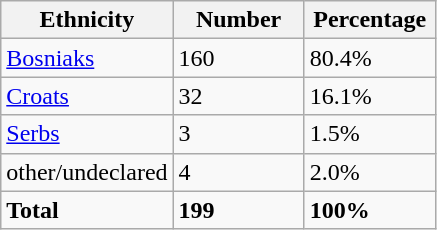<table class="wikitable">
<tr>
<th width="100px">Ethnicity</th>
<th width="80px">Number</th>
<th width="80px">Percentage</th>
</tr>
<tr>
<td><a href='#'>Bosniaks</a></td>
<td>160</td>
<td>80.4%</td>
</tr>
<tr>
<td><a href='#'>Croats</a></td>
<td>32</td>
<td>16.1%</td>
</tr>
<tr>
<td><a href='#'>Serbs</a></td>
<td>3</td>
<td>1.5%</td>
</tr>
<tr>
<td>other/undeclared</td>
<td>4</td>
<td>2.0%</td>
</tr>
<tr>
<td><strong>Total</strong></td>
<td><strong>199</strong></td>
<td><strong>100%</strong></td>
</tr>
</table>
